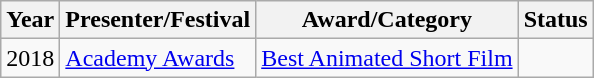<table class="wikitable">
<tr>
<th>Year</th>
<th>Presenter/Festival</th>
<th>Award/Category</th>
<th>Status</th>
</tr>
<tr>
<td>2018</td>
<td><a href='#'>Academy Awards</a></td>
<td><a href='#'>Best Animated Short Film</a></td>
<td></td>
</tr>
</table>
